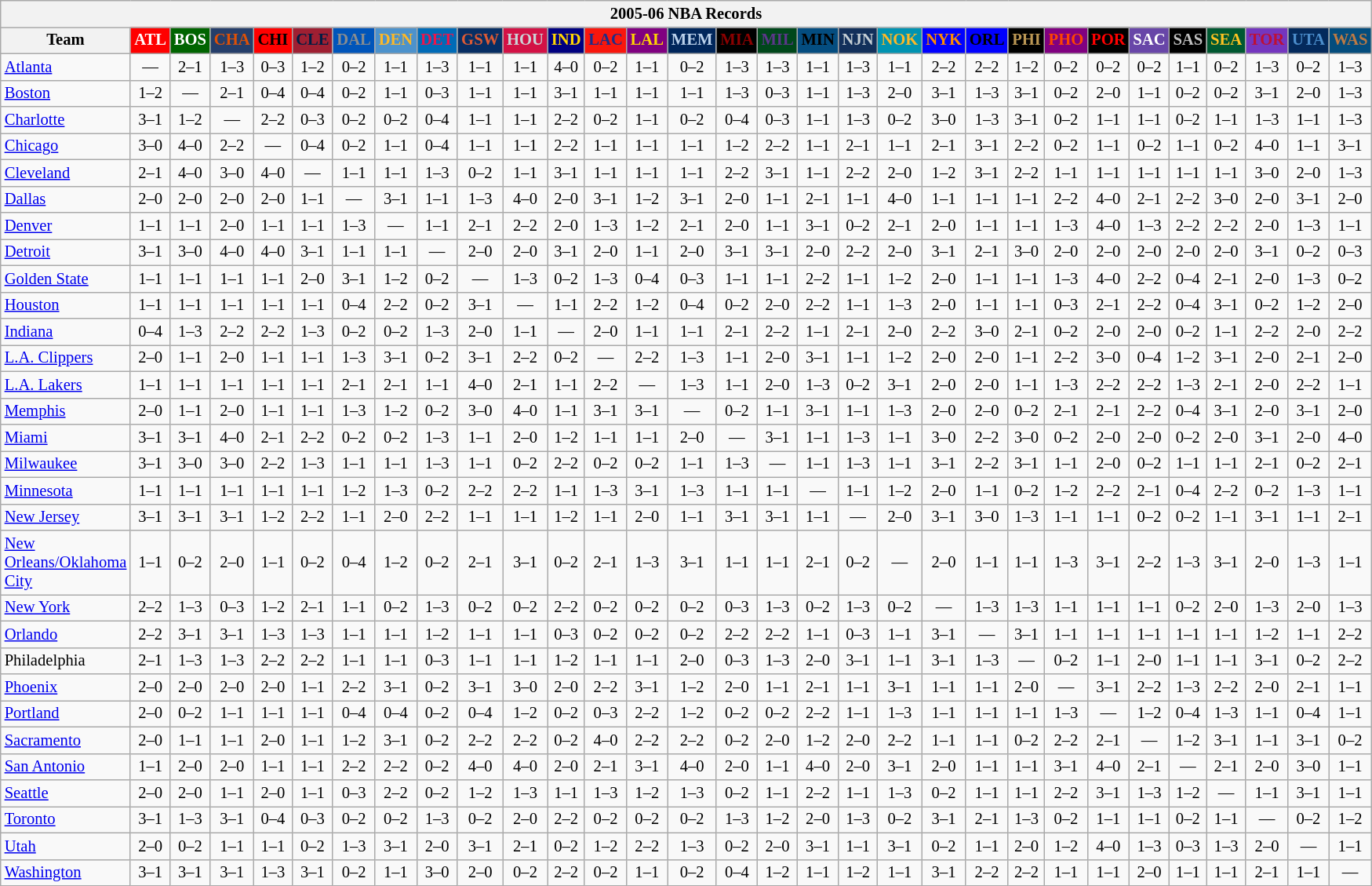<table class="wikitable" style="font-size:86%; text-align:center;">
<tr>
<th colspan=31>2005-06 NBA Records</th>
</tr>
<tr>
<th width=100>Team</th>
<th style="background:#FF0000;color:#FFFFFF;width=35">ATL</th>
<th style="background:#006400;color:#FFFFFF;width=35">BOS</th>
<th style="background:#253E6A;color:#DF5106;width=35">CHA</th>
<th style="background:#FF0000;color:#000000;width=35">CHI</th>
<th style="background:#9F1F32;color:#001D43;width=35">CLE</th>
<th style="background:#0055BA;color:#898D8F;width=35">DAL</th>
<th style="background:#4C92CC;color:#FDB827;width=35">DEN</th>
<th style="background:#006BB7;color:#ED164B;width=35">DET</th>
<th style="background:#072E63;color:#DC5A34;width=35">GSW</th>
<th style="background:#D31145;color:#CBD4D8;width=35">HOU</th>
<th style="background:#000080;color:#FFD700;width=35">IND</th>
<th style="background:#F9160D;color:#1A2E8B;width=35">LAC</th>
<th style="background:#800080;color:#FFD700;width=35">LAL</th>
<th style="background:#00265B;color:#BAD1EB;width=35">MEM</th>
<th style="background:#000000;color:#8B0000;width=35">MIA</th>
<th style="background:#00471B;color:#5C378A;width=35">MIL</th>
<th style="background:#044D80;color:#000000;width=35">MIN</th>
<th style="background:#12305B;color:#C4CED4;width=35">NJN</th>
<th style="background:#0093B1;color:#FDB827;width=35">NOK</th>
<th style="background:#0000FF;color:#FF8C00;width=35">NYK</th>
<th style="background:#0000FF;color:#000000;width=35">ORL</th>
<th style="background:#000000;color:#BB9754;width=35">PHI</th>
<th style="background:#800080;color:#FF4500;width=35">PHO</th>
<th style="background:#000000;color:#FF0000;width=35">POR</th>
<th style="background:#6846A8;color:#FFFFFF;width=35">SAC</th>
<th style="background:#000000;color:#C0C0C0;width=35">SAS</th>
<th style="background:#005831;color:#FFC322;width=35">SEA</th>
<th style="background:#7436BF;color:#BE0F34;width=35">TOR</th>
<th style="background:#042A5C;color:#4C8ECC;width=35">UTA</th>
<th style="background:#044D7D;color:#BC7A44;width=35">WAS</th>
</tr>
<tr>
<td style="text-align:left;"><a href='#'>Atlanta</a></td>
<td>—</td>
<td>2–1</td>
<td>1–3</td>
<td>0–3</td>
<td>1–2</td>
<td>0–2</td>
<td>1–1</td>
<td>1–3</td>
<td>1–1</td>
<td>1–1</td>
<td>4–0</td>
<td>0–2</td>
<td>1–1</td>
<td>0–2</td>
<td>1–3</td>
<td>1–3</td>
<td>1–1</td>
<td>1–3</td>
<td>1–1</td>
<td>2–2</td>
<td>2–2</td>
<td>1–2</td>
<td>0–2</td>
<td>0–2</td>
<td>0–2</td>
<td>1–1</td>
<td>0–2</td>
<td>1–3</td>
<td>0–2</td>
<td>1–3</td>
</tr>
<tr>
<td style="text-align:left;"><a href='#'>Boston</a></td>
<td>1–2</td>
<td>—</td>
<td>2–1</td>
<td>0–4</td>
<td>0–4</td>
<td>0–2</td>
<td>1–1</td>
<td>0–3</td>
<td>1–1</td>
<td>1–1</td>
<td>3–1</td>
<td>1–1</td>
<td>1–1</td>
<td>1–1</td>
<td>1–3</td>
<td>0–3</td>
<td>1–1</td>
<td>1–3</td>
<td>2–0</td>
<td>3–1</td>
<td>1–3</td>
<td>3–1</td>
<td>0–2</td>
<td>2–0</td>
<td>1–1</td>
<td>0–2</td>
<td>0–2</td>
<td>3–1</td>
<td>2–0</td>
<td>1–3</td>
</tr>
<tr>
<td style="text-align:left;"><a href='#'>Charlotte</a></td>
<td>3–1</td>
<td>1–2</td>
<td>—</td>
<td>2–2</td>
<td>0–3</td>
<td>0–2</td>
<td>0–2</td>
<td>0–4</td>
<td>1–1</td>
<td>1–1</td>
<td>2–2</td>
<td>0–2</td>
<td>1–1</td>
<td>0–2</td>
<td>0–4</td>
<td>0–3</td>
<td>1–1</td>
<td>1–3</td>
<td>0–2</td>
<td>3–0</td>
<td>1–3</td>
<td>3–1</td>
<td>0–2</td>
<td>1–1</td>
<td>1–1</td>
<td>0–2</td>
<td>1–1</td>
<td>1–3</td>
<td>1–1</td>
<td>1–3</td>
</tr>
<tr>
<td style="text-align:left;"><a href='#'>Chicago</a></td>
<td>3–0</td>
<td>4–0</td>
<td>2–2</td>
<td>—</td>
<td>0–4</td>
<td>0–2</td>
<td>1–1</td>
<td>0–4</td>
<td>1–1</td>
<td>1–1</td>
<td>2–2</td>
<td>1–1</td>
<td>1–1</td>
<td>1–1</td>
<td>1–2</td>
<td>2–2</td>
<td>1–1</td>
<td>2–1</td>
<td>1–1</td>
<td>2–1</td>
<td>3–1</td>
<td>2–2</td>
<td>0–2</td>
<td>1–1</td>
<td>0–2</td>
<td>1–1</td>
<td>0–2</td>
<td>4–0</td>
<td>1–1</td>
<td>3–1</td>
</tr>
<tr>
<td style="text-align:left;"><a href='#'>Cleveland</a></td>
<td>2–1</td>
<td>4–0</td>
<td>3–0</td>
<td>4–0</td>
<td>—</td>
<td>1–1</td>
<td>1–1</td>
<td>1–3</td>
<td>0–2</td>
<td>1–1</td>
<td>3–1</td>
<td>1–1</td>
<td>1–1</td>
<td>1–1</td>
<td>2–2</td>
<td>3–1</td>
<td>1–1</td>
<td>2–2</td>
<td>2–0</td>
<td>1–2</td>
<td>3–1</td>
<td>2–2</td>
<td>1–1</td>
<td>1–1</td>
<td>1–1</td>
<td>1–1</td>
<td>1–1</td>
<td>3–0</td>
<td>2–0</td>
<td>1–3</td>
</tr>
<tr>
<td style="text-align:left;"><a href='#'>Dallas</a></td>
<td>2–0</td>
<td>2–0</td>
<td>2–0</td>
<td>2–0</td>
<td>1–1</td>
<td>—</td>
<td>3–1</td>
<td>1–1</td>
<td>1–3</td>
<td>4–0</td>
<td>2–0</td>
<td>3–1</td>
<td>1–2</td>
<td>3–1</td>
<td>2–0</td>
<td>1–1</td>
<td>2–1</td>
<td>1–1</td>
<td>4–0</td>
<td>1–1</td>
<td>1–1</td>
<td>1–1</td>
<td>2–2</td>
<td>4–0</td>
<td>2–1</td>
<td>2–2</td>
<td>3–0</td>
<td>2–0</td>
<td>3–1</td>
<td>2–0</td>
</tr>
<tr>
<td style="text-align:left;"><a href='#'>Denver</a></td>
<td>1–1</td>
<td>1–1</td>
<td>2–0</td>
<td>1–1</td>
<td>1–1</td>
<td>1–3</td>
<td>—</td>
<td>1–1</td>
<td>2–1</td>
<td>2–2</td>
<td>2–0</td>
<td>1–3</td>
<td>1–2</td>
<td>2–1</td>
<td>2–0</td>
<td>1–1</td>
<td>3–1</td>
<td>0–2</td>
<td>2–1</td>
<td>2–0</td>
<td>1–1</td>
<td>1–1</td>
<td>1–3</td>
<td>4–0</td>
<td>1–3</td>
<td>2–2</td>
<td>2–2</td>
<td>2–0</td>
<td>1–3</td>
<td>1–1</td>
</tr>
<tr>
<td style="text-align:left;"><a href='#'>Detroit</a></td>
<td>3–1</td>
<td>3–0</td>
<td>4–0</td>
<td>4–0</td>
<td>3–1</td>
<td>1–1</td>
<td>1–1</td>
<td>—</td>
<td>2–0</td>
<td>2–0</td>
<td>3–1</td>
<td>2–0</td>
<td>1–1</td>
<td>2–0</td>
<td>3–1</td>
<td>3–1</td>
<td>2–0</td>
<td>2–2</td>
<td>2–0</td>
<td>3–1</td>
<td>2–1</td>
<td>3–0</td>
<td>2–0</td>
<td>2–0</td>
<td>2–0</td>
<td>2–0</td>
<td>2–0</td>
<td>3–1</td>
<td>0–2</td>
<td>0–3</td>
</tr>
<tr>
<td style="text-align:left;"><a href='#'>Golden State</a></td>
<td>1–1</td>
<td>1–1</td>
<td>1–1</td>
<td>1–1</td>
<td>2–0</td>
<td>3–1</td>
<td>1–2</td>
<td>0–2</td>
<td>—</td>
<td>1–3</td>
<td>0–2</td>
<td>1–3</td>
<td>0–4</td>
<td>0–3</td>
<td>1–1</td>
<td>1–1</td>
<td>2–2</td>
<td>1–1</td>
<td>1–2</td>
<td>2–0</td>
<td>1–1</td>
<td>1–1</td>
<td>1–3</td>
<td>4–0</td>
<td>2–2</td>
<td>0–4</td>
<td>2–1</td>
<td>2–0</td>
<td>1–3</td>
<td>0–2</td>
</tr>
<tr>
<td style="text-align:left;"><a href='#'>Houston</a></td>
<td>1–1</td>
<td>1–1</td>
<td>1–1</td>
<td>1–1</td>
<td>1–1</td>
<td>0–4</td>
<td>2–2</td>
<td>0–2</td>
<td>3–1</td>
<td>—</td>
<td>1–1</td>
<td>2–2</td>
<td>1–2</td>
<td>0–4</td>
<td>0–2</td>
<td>2–0</td>
<td>2–2</td>
<td>1–1</td>
<td>1–3</td>
<td>2–0</td>
<td>1–1</td>
<td>1–1</td>
<td>0–3</td>
<td>2–1</td>
<td>2–2</td>
<td>0–4</td>
<td>3–1</td>
<td>0–2</td>
<td>1–2</td>
<td>2–0</td>
</tr>
<tr>
<td style="text-align:left;"><a href='#'>Indiana</a></td>
<td>0–4</td>
<td>1–3</td>
<td>2–2</td>
<td>2–2</td>
<td>1–3</td>
<td>0–2</td>
<td>0–2</td>
<td>1–3</td>
<td>2–0</td>
<td>1–1</td>
<td>—</td>
<td>2–0</td>
<td>1–1</td>
<td>1–1</td>
<td>2–1</td>
<td>2–2</td>
<td>1–1</td>
<td>2–1</td>
<td>2–0</td>
<td>2–2</td>
<td>3–0</td>
<td>2–1</td>
<td>0–2</td>
<td>2–0</td>
<td>2–0</td>
<td>0–2</td>
<td>1–1</td>
<td>2–2</td>
<td>2–0</td>
<td>2–2</td>
</tr>
<tr>
<td style="text-align:left;"><a href='#'>L.A. Clippers</a></td>
<td>2–0</td>
<td>1–1</td>
<td>2–0</td>
<td>1–1</td>
<td>1–1</td>
<td>1–3</td>
<td>3–1</td>
<td>0–2</td>
<td>3–1</td>
<td>2–2</td>
<td>0–2</td>
<td>—</td>
<td>2–2</td>
<td>1–3</td>
<td>1–1</td>
<td>2–0</td>
<td>3–1</td>
<td>1–1</td>
<td>1–2</td>
<td>2–0</td>
<td>2–0</td>
<td>1–1</td>
<td>2–2</td>
<td>3–0</td>
<td>0–4</td>
<td>1–2</td>
<td>3–1</td>
<td>2–0</td>
<td>2–1</td>
<td>2–0</td>
</tr>
<tr>
<td style="text-align:left;"><a href='#'>L.A. Lakers</a></td>
<td>1–1</td>
<td>1–1</td>
<td>1–1</td>
<td>1–1</td>
<td>1–1</td>
<td>2–1</td>
<td>2–1</td>
<td>1–1</td>
<td>4–0</td>
<td>2–1</td>
<td>1–1</td>
<td>2–2</td>
<td>—</td>
<td>1–3</td>
<td>1–1</td>
<td>2–0</td>
<td>1–3</td>
<td>0–2</td>
<td>3–1</td>
<td>2–0</td>
<td>2–0</td>
<td>1–1</td>
<td>1–3</td>
<td>2–2</td>
<td>2–2</td>
<td>1–3</td>
<td>2–1</td>
<td>2–0</td>
<td>2–2</td>
<td>1–1</td>
</tr>
<tr>
<td style="text-align:left;"><a href='#'>Memphis</a></td>
<td>2–0</td>
<td>1–1</td>
<td>2–0</td>
<td>1–1</td>
<td>1–1</td>
<td>1–3</td>
<td>1–2</td>
<td>0–2</td>
<td>3–0</td>
<td>4–0</td>
<td>1–1</td>
<td>3–1</td>
<td>3–1</td>
<td>—</td>
<td>0–2</td>
<td>1–1</td>
<td>3–1</td>
<td>1–1</td>
<td>1–3</td>
<td>2–0</td>
<td>2–0</td>
<td>0–2</td>
<td>2–1</td>
<td>2–1</td>
<td>2–2</td>
<td>0–4</td>
<td>3–1</td>
<td>2–0</td>
<td>3–1</td>
<td>2–0</td>
</tr>
<tr>
<td style="text-align:left;"><a href='#'>Miami</a></td>
<td>3–1</td>
<td>3–1</td>
<td>4–0</td>
<td>2–1</td>
<td>2–2</td>
<td>0–2</td>
<td>0–2</td>
<td>1–3</td>
<td>1–1</td>
<td>2–0</td>
<td>1–2</td>
<td>1–1</td>
<td>1–1</td>
<td>2–0</td>
<td>—</td>
<td>3–1</td>
<td>1–1</td>
<td>1–3</td>
<td>1–1</td>
<td>3–0</td>
<td>2–2</td>
<td>3–0</td>
<td>0–2</td>
<td>2–0</td>
<td>2–0</td>
<td>0–2</td>
<td>2–0</td>
<td>3–1</td>
<td>2–0</td>
<td>4–0</td>
</tr>
<tr>
<td style="text-align:left;"><a href='#'>Milwaukee</a></td>
<td>3–1</td>
<td>3–0</td>
<td>3–0</td>
<td>2–2</td>
<td>1–3</td>
<td>1–1</td>
<td>1–1</td>
<td>1–3</td>
<td>1–1</td>
<td>0–2</td>
<td>2–2</td>
<td>0–2</td>
<td>0–2</td>
<td>1–1</td>
<td>1–3</td>
<td>—</td>
<td>1–1</td>
<td>1–3</td>
<td>1–1</td>
<td>3–1</td>
<td>2–2</td>
<td>3–1</td>
<td>1–1</td>
<td>2–0</td>
<td>0–2</td>
<td>1–1</td>
<td>1–1</td>
<td>2–1</td>
<td>0–2</td>
<td>2–1</td>
</tr>
<tr>
<td style="text-align:left;"><a href='#'>Minnesota</a></td>
<td>1–1</td>
<td>1–1</td>
<td>1–1</td>
<td>1–1</td>
<td>1–1</td>
<td>1–2</td>
<td>1–3</td>
<td>0–2</td>
<td>2–2</td>
<td>2–2</td>
<td>1–1</td>
<td>1–3</td>
<td>3–1</td>
<td>1–3</td>
<td>1–1</td>
<td>1–1</td>
<td>—</td>
<td>1–1</td>
<td>1–2</td>
<td>2–0</td>
<td>1–1</td>
<td>0–2</td>
<td>1–2</td>
<td>2–2</td>
<td>2–1</td>
<td>0–4</td>
<td>2–2</td>
<td>0–2</td>
<td>1–3</td>
<td>1–1</td>
</tr>
<tr>
<td style="text-align:left;"><a href='#'>New Jersey</a></td>
<td>3–1</td>
<td>3–1</td>
<td>3–1</td>
<td>1–2</td>
<td>2–2</td>
<td>1–1</td>
<td>2–0</td>
<td>2–2</td>
<td>1–1</td>
<td>1–1</td>
<td>1–2</td>
<td>1–1</td>
<td>2–0</td>
<td>1–1</td>
<td>3–1</td>
<td>3–1</td>
<td>1–1</td>
<td>—</td>
<td>2–0</td>
<td>3–1</td>
<td>3–0</td>
<td>1–3</td>
<td>1–1</td>
<td>1–1</td>
<td>0–2</td>
<td>0–2</td>
<td>1–1</td>
<td>3–1</td>
<td>1–1</td>
<td>2–1</td>
</tr>
<tr>
<td style="text-align:left;"><a href='#'>New Orleans/Oklahoma City</a></td>
<td>1–1</td>
<td>0–2</td>
<td>2–0</td>
<td>1–1</td>
<td>0–2</td>
<td>0–4</td>
<td>1–2</td>
<td>0–2</td>
<td>2–1</td>
<td>3–1</td>
<td>0–2</td>
<td>2–1</td>
<td>1–3</td>
<td>3–1</td>
<td>1–1</td>
<td>1–1</td>
<td>2–1</td>
<td>0–2</td>
<td>—</td>
<td>2–0</td>
<td>1–1</td>
<td>1–1</td>
<td>1–3</td>
<td>3–1</td>
<td>2–2</td>
<td>1–3</td>
<td>3–1</td>
<td>2–0</td>
<td>1–3</td>
<td>1–1</td>
</tr>
<tr>
<td style="text-align:left;"><a href='#'>New York</a></td>
<td>2–2</td>
<td>1–3</td>
<td>0–3</td>
<td>1–2</td>
<td>2–1</td>
<td>1–1</td>
<td>0–2</td>
<td>1–3</td>
<td>0–2</td>
<td>0–2</td>
<td>2–2</td>
<td>0–2</td>
<td>0–2</td>
<td>0–2</td>
<td>0–3</td>
<td>1–3</td>
<td>0–2</td>
<td>1–3</td>
<td>0–2</td>
<td>—</td>
<td>1–3</td>
<td>1–3</td>
<td>1–1</td>
<td>1–1</td>
<td>1–1</td>
<td>0–2</td>
<td>2–0</td>
<td>1–3</td>
<td>2–0</td>
<td>1–3</td>
</tr>
<tr>
<td style="text-align:left;"><a href='#'>Orlando</a></td>
<td>2–2</td>
<td>3–1</td>
<td>3–1</td>
<td>1–3</td>
<td>1–3</td>
<td>1–1</td>
<td>1–1</td>
<td>1–2</td>
<td>1–1</td>
<td>1–1</td>
<td>0–3</td>
<td>0–2</td>
<td>0–2</td>
<td>0–2</td>
<td>2–2</td>
<td>2–2</td>
<td>1–1</td>
<td>0–3</td>
<td>1–1</td>
<td>3–1</td>
<td>—</td>
<td>3–1</td>
<td>1–1</td>
<td>1–1</td>
<td>1–1</td>
<td>1–1</td>
<td>1–1</td>
<td>1–2</td>
<td>1–1</td>
<td>2–2</td>
</tr>
<tr>
<td style="text-align:left;">Philadelphia</td>
<td>2–1</td>
<td>1–3</td>
<td>1–3</td>
<td>2–2</td>
<td>2–2</td>
<td>1–1</td>
<td>1–1</td>
<td>0–3</td>
<td>1–1</td>
<td>1–1</td>
<td>1–2</td>
<td>1–1</td>
<td>1–1</td>
<td>2–0</td>
<td>0–3</td>
<td>1–3</td>
<td>2–0</td>
<td>3–1</td>
<td>1–1</td>
<td>3–1</td>
<td>1–3</td>
<td>—</td>
<td>0–2</td>
<td>1–1</td>
<td>2–0</td>
<td>1–1</td>
<td>1–1</td>
<td>3–1</td>
<td>0–2</td>
<td>2–2</td>
</tr>
<tr>
<td style="text-align:left;"><a href='#'>Phoenix</a></td>
<td>2–0</td>
<td>2–0</td>
<td>2–0</td>
<td>2–0</td>
<td>1–1</td>
<td>2–2</td>
<td>3–1</td>
<td>0–2</td>
<td>3–1</td>
<td>3–0</td>
<td>2–0</td>
<td>2–2</td>
<td>3–1</td>
<td>1–2</td>
<td>2–0</td>
<td>1–1</td>
<td>2–1</td>
<td>1–1</td>
<td>3–1</td>
<td>1–1</td>
<td>1–1</td>
<td>2–0</td>
<td>—</td>
<td>3–1</td>
<td>2–2</td>
<td>1–3</td>
<td>2–2</td>
<td>2–0</td>
<td>2–1</td>
<td>1–1</td>
</tr>
<tr>
<td style="text-align:left;"><a href='#'>Portland</a></td>
<td>2–0</td>
<td>0–2</td>
<td>1–1</td>
<td>1–1</td>
<td>1–1</td>
<td>0–4</td>
<td>0–4</td>
<td>0–2</td>
<td>0–4</td>
<td>1–2</td>
<td>0–2</td>
<td>0–3</td>
<td>2–2</td>
<td>1–2</td>
<td>0–2</td>
<td>0–2</td>
<td>2–2</td>
<td>1–1</td>
<td>1–3</td>
<td>1–1</td>
<td>1–1</td>
<td>1–1</td>
<td>1–3</td>
<td>—</td>
<td>1–2</td>
<td>0–4</td>
<td>1–3</td>
<td>1–1</td>
<td>0–4</td>
<td>1–1</td>
</tr>
<tr>
<td style="text-align:left;"><a href='#'>Sacramento</a></td>
<td>2–0</td>
<td>1–1</td>
<td>1–1</td>
<td>2–0</td>
<td>1–1</td>
<td>1–2</td>
<td>3–1</td>
<td>0–2</td>
<td>2–2</td>
<td>2–2</td>
<td>0–2</td>
<td>4–0</td>
<td>2–2</td>
<td>2–2</td>
<td>0–2</td>
<td>2–0</td>
<td>1–2</td>
<td>2–0</td>
<td>2–2</td>
<td>1–1</td>
<td>1–1</td>
<td>0–2</td>
<td>2–2</td>
<td>2–1</td>
<td>—</td>
<td>1–2</td>
<td>3–1</td>
<td>1–1</td>
<td>3–1</td>
<td>0–2</td>
</tr>
<tr>
<td style="text-align:left;"><a href='#'>San Antonio</a></td>
<td>1–1</td>
<td>2–0</td>
<td>2–0</td>
<td>1–1</td>
<td>1–1</td>
<td>2–2</td>
<td>2–2</td>
<td>0–2</td>
<td>4–0</td>
<td>4–0</td>
<td>2–0</td>
<td>2–1</td>
<td>3–1</td>
<td>4–0</td>
<td>2–0</td>
<td>1–1</td>
<td>4–0</td>
<td>2–0</td>
<td>3–1</td>
<td>2–0</td>
<td>1–1</td>
<td>1–1</td>
<td>3–1</td>
<td>4–0</td>
<td>2–1</td>
<td>—</td>
<td>2–1</td>
<td>2–0</td>
<td>3–0</td>
<td>1–1</td>
</tr>
<tr>
<td style="text-align:left;"><a href='#'>Seattle</a></td>
<td>2–0</td>
<td>2–0</td>
<td>1–1</td>
<td>2–0</td>
<td>1–1</td>
<td>0–3</td>
<td>2–2</td>
<td>0–2</td>
<td>1–2</td>
<td>1–3</td>
<td>1–1</td>
<td>1–3</td>
<td>1–2</td>
<td>1–3</td>
<td>0–2</td>
<td>1–1</td>
<td>2–2</td>
<td>1–1</td>
<td>1–3</td>
<td>0–2</td>
<td>1–1</td>
<td>1–1</td>
<td>2–2</td>
<td>3–1</td>
<td>1–3</td>
<td>1–2</td>
<td>—</td>
<td>1–1</td>
<td>3–1</td>
<td>1–1</td>
</tr>
<tr>
<td style="text-align:left;"><a href='#'>Toronto</a></td>
<td>3–1</td>
<td>1–3</td>
<td>3–1</td>
<td>0–4</td>
<td>0–3</td>
<td>0–2</td>
<td>0–2</td>
<td>1–3</td>
<td>0–2</td>
<td>2–0</td>
<td>2–2</td>
<td>0–2</td>
<td>0–2</td>
<td>0–2</td>
<td>1–3</td>
<td>1–2</td>
<td>2–0</td>
<td>1–3</td>
<td>0–2</td>
<td>3–1</td>
<td>2–1</td>
<td>1–3</td>
<td>0–2</td>
<td>1–1</td>
<td>1–1</td>
<td>0–2</td>
<td>1–1</td>
<td>—</td>
<td>0–2</td>
<td>1–2</td>
</tr>
<tr>
<td style="text-align:left;"><a href='#'>Utah</a></td>
<td>2–0</td>
<td>0–2</td>
<td>1–1</td>
<td>1–1</td>
<td>0–2</td>
<td>1–3</td>
<td>3–1</td>
<td>2–0</td>
<td>3–1</td>
<td>2–1</td>
<td>0–2</td>
<td>1–2</td>
<td>2–2</td>
<td>1–3</td>
<td>0–2</td>
<td>2–0</td>
<td>3–1</td>
<td>1–1</td>
<td>3–1</td>
<td>0–2</td>
<td>1–1</td>
<td>2–0</td>
<td>1–2</td>
<td>4–0</td>
<td>1–3</td>
<td>0–3</td>
<td>1–3</td>
<td>2–0</td>
<td>—</td>
<td>1–1</td>
</tr>
<tr>
<td style="text-align:left;"><a href='#'>Washington</a></td>
<td>3–1</td>
<td>3–1</td>
<td>3–1</td>
<td>1–3</td>
<td>3–1</td>
<td>0–2</td>
<td>1–1</td>
<td>3–0</td>
<td>2–0</td>
<td>0–2</td>
<td>2–2</td>
<td>0–2</td>
<td>1–1</td>
<td>0–2</td>
<td>0–4</td>
<td>1–2</td>
<td>1–1</td>
<td>1–2</td>
<td>1–1</td>
<td>3–1</td>
<td>2–2</td>
<td>2–2</td>
<td>1–1</td>
<td>1–1</td>
<td>2–0</td>
<td>1–1</td>
<td>1–1</td>
<td>2–1</td>
<td>1–1</td>
<td>—</td>
</tr>
</table>
